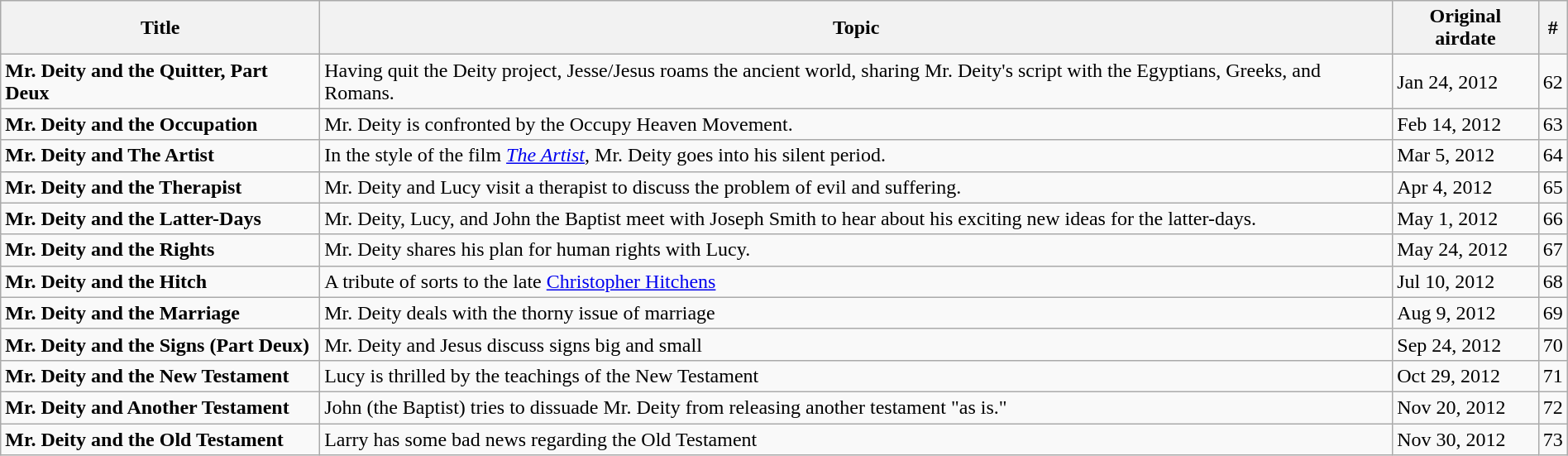<table class="wikitable" width="100%">
<tr>
<th width=="125">Title</th>
<th>Topic</th>
<th>Original airdate</th>
<th>#</th>
</tr>
<tr>
<td><strong>Mr. Deity and the Quitter, Part Deux</strong></td>
<td>Having quit the Deity project, Jesse/Jesus roams the ancient world, sharing Mr. Deity's script with the Egyptians, Greeks, and Romans.</td>
<td>Jan 24, 2012</td>
<td>62</td>
</tr>
<tr>
<td><strong>Mr. Deity and the Occupation</strong></td>
<td>Mr. Deity is confronted by the Occupy Heaven Movement.</td>
<td>Feb 14, 2012</td>
<td>63</td>
</tr>
<tr>
<td><strong>Mr. Deity and The Artist</strong></td>
<td>In the style of the film <a href='#'><em>The Artist</em></a>, Mr. Deity goes into his silent period.</td>
<td>Mar 5, 2012</td>
<td>64</td>
</tr>
<tr>
<td><strong>Mr. Deity and the Therapist</strong></td>
<td>Mr. Deity and Lucy visit a therapist to discuss the problem of evil and suffering.</td>
<td>Apr 4, 2012</td>
<td>65</td>
</tr>
<tr>
<td><strong>Mr. Deity and the Latter-Days</strong></td>
<td>Mr. Deity, Lucy, and John the Baptist meet with Joseph Smith to hear about his exciting new ideas for the latter-days.</td>
<td>May 1, 2012</td>
<td>66</td>
</tr>
<tr>
<td><strong>Mr. Deity and the Rights</strong></td>
<td>Mr. Deity shares his plan for human rights with Lucy.</td>
<td>May 24, 2012</td>
<td>67</td>
</tr>
<tr>
<td><strong>Mr. Deity and the Hitch</strong></td>
<td>A tribute of sorts to the late <a href='#'>Christopher Hitchens</a></td>
<td>Jul 10, 2012</td>
<td>68</td>
</tr>
<tr>
<td><strong>Mr. Deity and the Marriage</strong></td>
<td>Mr. Deity deals with the thorny issue of marriage</td>
<td>Aug 9, 2012</td>
<td>69</td>
</tr>
<tr>
<td><strong>Mr. Deity and the Signs (Part Deux)</strong></td>
<td>Mr. Deity and Jesus discuss signs big and small</td>
<td>Sep 24, 2012</td>
<td>70</td>
</tr>
<tr>
<td><strong>Mr. Deity and the New Testament</strong></td>
<td>Lucy is thrilled by the teachings of the New Testament</td>
<td>Oct 29, 2012</td>
<td>71</td>
</tr>
<tr>
<td><strong>Mr. Deity and Another Testament</strong></td>
<td>John (the Baptist) tries to dissuade Mr. Deity from releasing another testament "as is."</td>
<td>Nov 20, 2012</td>
<td>72</td>
</tr>
<tr>
<td><strong>Mr. Deity and the Old Testament</strong></td>
<td>Larry has some bad news regarding the Old Testament</td>
<td>Nov 30, 2012</td>
<td>73</td>
</tr>
</table>
